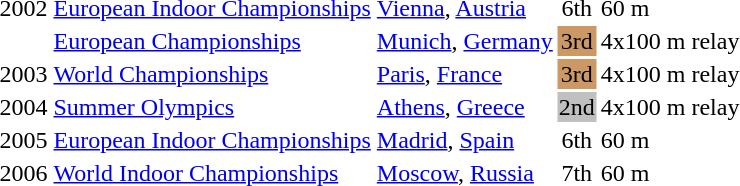<table>
<tr>
<td>2002</td>
<td><a href='#'>European Indoor Championships</a></td>
<td><a href='#'>Vienna</a>, <a href='#'>Austria</a></td>
<td align="center">6th</td>
<td>60 m</td>
</tr>
<tr>
<td></td>
<td><a href='#'>European Championships</a></td>
<td><a href='#'>Munich</a>, <a href='#'>Germany</a></td>
<td bgcolor="cc9966" align="center">3rd</td>
<td>4x100 m relay</td>
</tr>
<tr>
<td>2003</td>
<td><a href='#'>World Championships</a></td>
<td><a href='#'>Paris</a>, <a href='#'>France</a></td>
<td bgcolor="cc9966" align="center">3rd</td>
<td>4x100 m relay</td>
</tr>
<tr>
<td>2004</td>
<td><a href='#'>Summer Olympics</a></td>
<td><a href='#'>Athens</a>, <a href='#'>Greece</a></td>
<td bgcolor="silver" align="center">2nd</td>
<td>4x100 m relay</td>
</tr>
<tr>
<td>2005</td>
<td><a href='#'>European Indoor Championships</a></td>
<td><a href='#'>Madrid</a>, <a href='#'>Spain</a></td>
<td align="center">6th</td>
<td>60 m</td>
</tr>
<tr>
<td>2006</td>
<td><a href='#'>World Indoor Championships</a></td>
<td><a href='#'>Moscow</a>, <a href='#'>Russia</a></td>
<td align="center">7th</td>
<td>60 m</td>
</tr>
</table>
